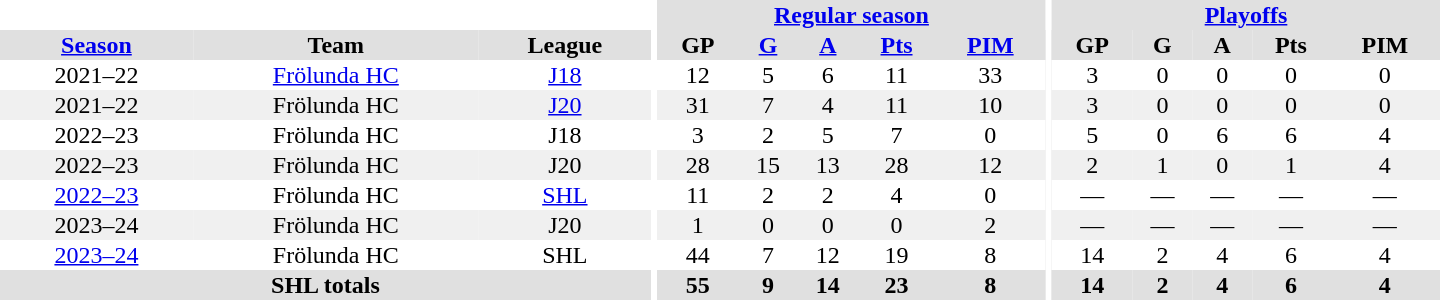<table border="0" cellpadding="1" cellspacing="0" style="text-align:center; width:60em">
<tr bgcolor="#e0e0e0">
<th colspan="3" bgcolor="#ffffff"></th>
<th rowspan="99" bgcolor="#ffffff"></th>
<th colspan="5"><a href='#'>Regular season</a></th>
<th rowspan="99" bgcolor="#ffffff"></th>
<th colspan="5"><a href='#'>Playoffs</a></th>
</tr>
<tr bgcolor="#e0e0e0">
<th><a href='#'>Season</a></th>
<th>Team</th>
<th>League</th>
<th>GP</th>
<th><a href='#'>G</a></th>
<th><a href='#'>A</a></th>
<th><a href='#'>Pts</a></th>
<th><a href='#'>PIM</a></th>
<th>GP</th>
<th>G</th>
<th>A</th>
<th>Pts</th>
<th>PIM</th>
</tr>
<tr>
<td>2021–22</td>
<td><a href='#'>Frölunda HC</a></td>
<td><a href='#'>J18</a></td>
<td>12</td>
<td>5</td>
<td>6</td>
<td>11</td>
<td>33</td>
<td>3</td>
<td>0</td>
<td>0</td>
<td>0</td>
<td>0</td>
</tr>
<tr bgcolor="#f0f0f0">
<td>2021–22</td>
<td>Frölunda HC</td>
<td><a href='#'>J20</a></td>
<td>31</td>
<td>7</td>
<td>4</td>
<td>11</td>
<td>10</td>
<td>3</td>
<td>0</td>
<td>0</td>
<td>0</td>
<td>0</td>
</tr>
<tr>
<td>2022–23</td>
<td>Frölunda HC</td>
<td>J18</td>
<td>3</td>
<td>2</td>
<td>5</td>
<td>7</td>
<td>0</td>
<td>5</td>
<td>0</td>
<td>6</td>
<td>6</td>
<td>4</td>
</tr>
<tr bgcolor="#f0f0f0">
<td>2022–23</td>
<td>Frölunda HC</td>
<td>J20</td>
<td>28</td>
<td>15</td>
<td>13</td>
<td>28</td>
<td>12</td>
<td>2</td>
<td>1</td>
<td>0</td>
<td>1</td>
<td>4</td>
</tr>
<tr>
<td><a href='#'>2022–23</a></td>
<td>Frölunda HC</td>
<td><a href='#'>SHL</a></td>
<td>11</td>
<td>2</td>
<td>2</td>
<td>4</td>
<td>0</td>
<td>—</td>
<td>—</td>
<td>—</td>
<td>—</td>
<td>—</td>
</tr>
<tr bgcolor="#f0f0f0">
<td>2023–24</td>
<td>Frölunda HC</td>
<td>J20</td>
<td>1</td>
<td>0</td>
<td>0</td>
<td>0</td>
<td>2</td>
<td>—</td>
<td>—</td>
<td>—</td>
<td>—</td>
<td>—</td>
</tr>
<tr>
<td><a href='#'>2023–24</a></td>
<td>Frölunda HC</td>
<td>SHL</td>
<td>44</td>
<td>7</td>
<td>12</td>
<td>19</td>
<td>8</td>
<td>14</td>
<td>2</td>
<td>4</td>
<td>6</td>
<td>4</td>
</tr>
<tr bgcolor="#e0e0e0">
<th colspan="3">SHL totals</th>
<th>55</th>
<th>9</th>
<th>14</th>
<th>23</th>
<th>8</th>
<th>14</th>
<th>2</th>
<th>4</th>
<th>6</th>
<th>4</th>
</tr>
</table>
